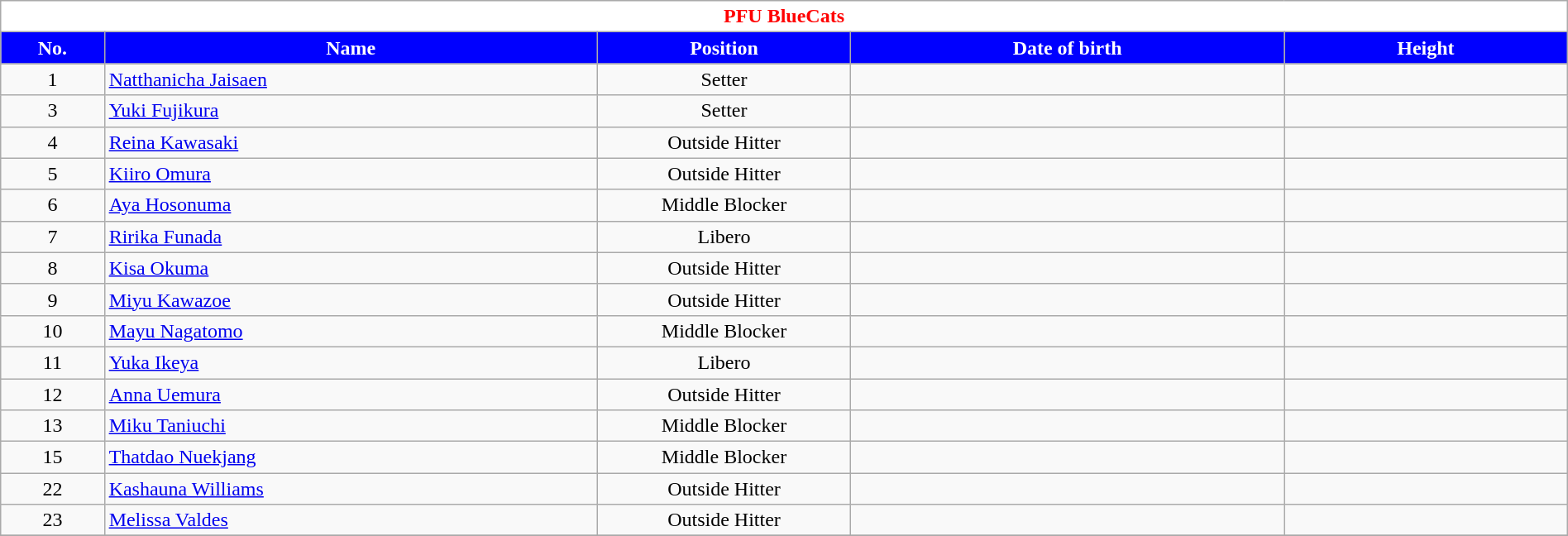<table class="wikitable sortable" style="text-align:center; width: 100%; font-size:100%;">
<tr>
<td colspan="8" style= "background:white; color:red; text-align: center"><strong>PFU BlueCats</strong></td>
</tr>
<tr>
<th style="width:3em; background:blue; color:white;">No.</th>
<th style="width:16em; background:blue; color:white;">Name</th>
<th style="width:8em; background:blue; color:white;">Position</th>
<th style="width:14em; background:blue; color:white;">Date of birth</th>
<th style="width:9em; background:blue; color:white;">Height</th>
</tr>
<tr>
<td align=center>1</td>
<td align=left> <a href='#'>Natthanicha Jaisaen</a></td>
<td align=center>Setter</td>
<td align=right></td>
<td align=left></td>
</tr>
<tr>
<td align=center>3</td>
<td align=left> <a href='#'>Yuki Fujikura</a></td>
<td align=center>Setter</td>
<td align=right></td>
<td align=left></td>
</tr>
<tr>
<td align=center>4</td>
<td align=left> <a href='#'>Reina Kawasaki</a></td>
<td align=center>Outside Hitter</td>
<td align=right></td>
<td align=left></td>
</tr>
<tr>
<td align=center>5</td>
<td align=left> <a href='#'>Kiiro Omura</a></td>
<td align=center>Outside Hitter</td>
<td align=right></td>
<td align=left></td>
</tr>
<tr>
<td align=center>6</td>
<td align=left> <a href='#'>Aya Hosonuma</a></td>
<td align=center>Middle Blocker</td>
<td align=right></td>
<td align=left></td>
</tr>
<tr>
<td align=center>7</td>
<td align=left> <a href='#'>Ririka Funada</a></td>
<td align=center>Libero</td>
<td align=right></td>
<td align=left></td>
</tr>
<tr>
<td align=center>8</td>
<td align=left> <a href='#'>Kisa Okuma</a></td>
<td align=center>Outside Hitter</td>
<td align=right></td>
<td align=left></td>
</tr>
<tr>
<td align=center>9</td>
<td align=left> <a href='#'>Miyu Kawazoe</a></td>
<td align=center>Outside Hitter</td>
<td align=right></td>
<td align=left></td>
</tr>
<tr>
<td align=center>10</td>
<td align=left> <a href='#'>Mayu Nagatomo</a></td>
<td align=center>Middle Blocker</td>
<td align=right></td>
<td align=left></td>
</tr>
<tr>
<td align=center>11</td>
<td align=left> <a href='#'>Yuka Ikeya</a></td>
<td align=center>Libero</td>
<td align=right></td>
<td align=left></td>
</tr>
<tr>
<td align=center>12</td>
<td align=left> <a href='#'>Anna Uemura</a></td>
<td align=center>Outside Hitter</td>
<td align=right></td>
<td align=left></td>
</tr>
<tr>
<td align=center>13</td>
<td align=left> <a href='#'>Miku Taniuchi</a></td>
<td align=center>Middle Blocker</td>
<td align=right></td>
<td align=left></td>
</tr>
<tr>
<td align=center>15</td>
<td align=left> <a href='#'>Thatdao Nuekjang</a></td>
<td align=center>Middle Blocker</td>
<td align=right></td>
<td align=left></td>
</tr>
<tr>
<td align=center>22</td>
<td align=left> <a href='#'>Kashauna Williams</a></td>
<td align=center>Outside Hitter</td>
<td align=right></td>
<td align=left></td>
</tr>
<tr>
<td align=center>23</td>
<td align=left> <a href='#'>Melissa Valdes</a></td>
<td align=center>Outside Hitter</td>
<td align=right></td>
<td align=left></td>
</tr>
<tr>
</tr>
</table>
